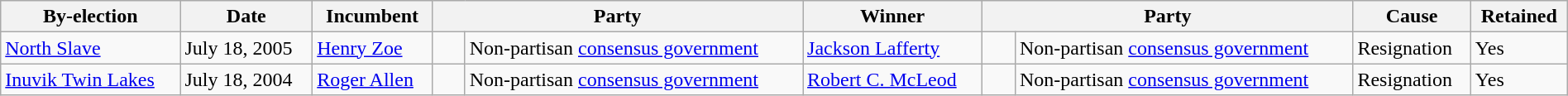<table class=wikitable style="width:100%">
<tr>
<th>By-election</th>
<th>Date</th>
<th>Incumbent</th>
<th colspan=2>Party</th>
<th>Winner</th>
<th colspan=2>Party</th>
<th>Cause</th>
<th>Retained</th>
</tr>
<tr>
<td><a href='#'>North Slave</a></td>
<td>July 18, 2005</td>
<td><a href='#'>Henry Zoe</a></td>
<td>    </td>
<td>Non-partisan <a href='#'>consensus government</a></td>
<td><a href='#'>Jackson Lafferty</a></td>
<td>    </td>
<td>Non-partisan <a href='#'>consensus government</a></td>
<td>Resignation</td>
<td>Yes</td>
</tr>
<tr>
<td><a href='#'>Inuvik Twin Lakes</a></td>
<td>July 18, 2004</td>
<td><a href='#'>Roger Allen</a></td>
<td>    </td>
<td>Non-partisan <a href='#'>consensus government</a></td>
<td><a href='#'>Robert C. McLeod</a></td>
<td>    </td>
<td>Non-partisan <a href='#'>consensus government</a></td>
<td>Resignation</td>
<td>Yes</td>
</tr>
</table>
